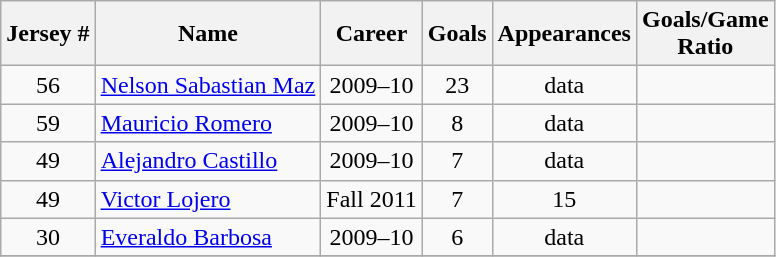<table class="wikitable sortable" style="text-align: center;">
<tr>
<th>Jersey #</th>
<th>Name</th>
<th>Career</th>
<th>Goals</th>
<th>Appearances</th>
<th>Goals/Game<br>Ratio</th>
</tr>
<tr>
<td>56</td>
<td style="text-align:left"> <a href='#'>Nelson Sabastian Maz</a></td>
<td>2009–10</td>
<td>23</td>
<td>data</td>
<td></td>
</tr>
<tr>
<td>59</td>
<td style="text-align:left"> <a href='#'>Mauricio Romero</a></td>
<td>2009–10</td>
<td>8</td>
<td>data</td>
<td></td>
</tr>
<tr>
<td>49</td>
<td style="text-align:left"> <a href='#'>Alejandro Castillo</a></td>
<td>2009–10</td>
<td>7</td>
<td>data</td>
<td></td>
</tr>
<tr>
<td>49</td>
<td style="text-align:left"> <a href='#'>Victor Lojero</a></td>
<td>Fall 2011</td>
<td>7</td>
<td>15</td>
<td></td>
</tr>
<tr>
<td>30</td>
<td style="text-align:left"> <a href='#'>Everaldo Barbosa</a></td>
<td>2009–10</td>
<td>6</td>
<td>data</td>
<td></td>
</tr>
<tr>
</tr>
</table>
